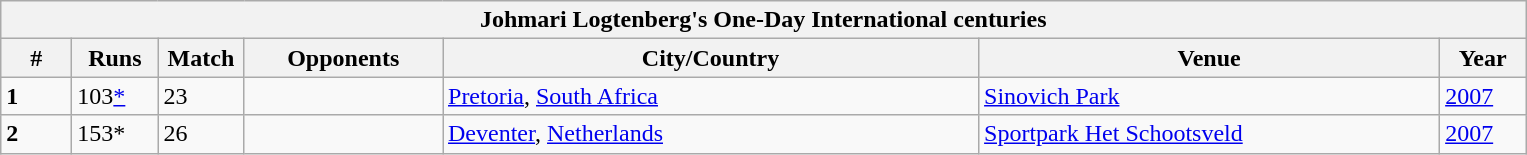<table class="wikitable">
<tr>
<th colspan="8">Johmari Logtenberg's One-Day International centuries</th>
</tr>
<tr>
<th style="width:40px;">#</th>
<th style="width:50px;">Runs</th>
<th style="width:50px;">Match</th>
<th style="width:125px;">Opponents</th>
<th style="width:350px;">City/Country</th>
<th style="width:300px;">Venue</th>
<th style="width:50px;">Year</th>
</tr>
<tr>
<td><strong>1</strong></td>
<td>103<a href='#'>*</a></td>
<td>23</td>
<td></td>
<td> <a href='#'>Pretoria</a>, <a href='#'>South Africa</a></td>
<td><a href='#'>Sinovich Park</a></td>
<td><a href='#'>2007</a></td>
</tr>
<tr>
<td><strong>2</strong></td>
<td>153*</td>
<td>26</td>
<td></td>
<td> <a href='#'>Deventer</a>, <a href='#'>Netherlands</a></td>
<td><a href='#'>Sportpark Het Schootsveld</a></td>
<td><a href='#'>2007</a></td>
</tr>
</table>
